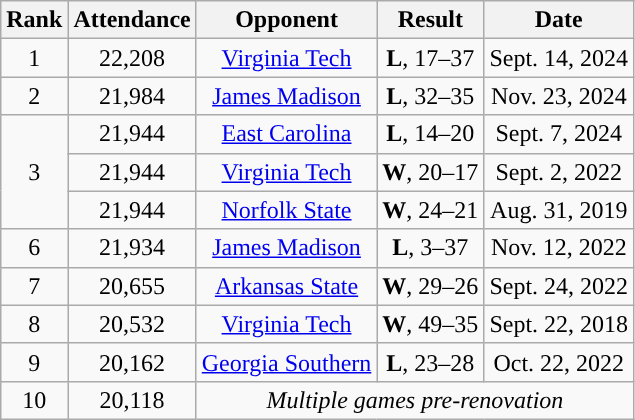<table class=wikitable style="text-align:center">
<tr>
<th>Rank</th>
<th>Attendance</th>
<th>Opponent</th>
<th>Result</th>
<th>Date</th>
</tr>
<tr>
<td>1</td>
<td>22,208</td>
<td><a href='#'>Virginia Tech</a></td>
<td><strong>L</strong>, 17–37</td>
<td>Sept. 14, 2024</td>
</tr>
<tr>
<td>2</td>
<td>21,984</td>
<td><a href='#'>James Madison</a></td>
<td><strong>L</strong>, 32–35</td>
<td>Nov. 23, 2024</td>
</tr>
<tr>
<td rowspan="3">3</td>
<td>21,944</td>
<td><a href='#'>East Carolina</a></td>
<td><strong>L</strong>, 14–20</td>
<td>Sept. 7, 2024</td>
</tr>
<tr>
<td>21,944</td>
<td><a href='#'>Virginia Tech</a></td>
<td><strong>W</strong>, 20–17</td>
<td>Sept. 2, 2022</td>
</tr>
<tr>
<td>21,944</td>
<td><a href='#'>Norfolk State</a></td>
<td><strong>W</strong>, 24–21</td>
<td>Aug. 31, 2019</td>
</tr>
<tr>
<td>6</td>
<td>21,934</td>
<td><a href='#'>James Madison</a></td>
<td><strong>L</strong>, 3–37</td>
<td>Nov. 12, 2022</td>
</tr>
<tr>
<td>7</td>
<td>20,655</td>
<td><a href='#'>Arkansas State</a></td>
<td><strong>W</strong>, 29–26</td>
<td>Sept. 24, 2022</td>
</tr>
<tr>
<td>8</td>
<td>20,532</td>
<td><a href='#'>Virginia Tech</a></td>
<td><strong>W</strong>, 49–35</td>
<td>Sept. 22, 2018</td>
</tr>
<tr>
<td>9</td>
<td>20,162</td>
<td><a href='#'>Georgia Southern</a></td>
<td><strong>L</strong>, 23–28</td>
<td>Oct. 22, 2022</td>
</tr>
<tr>
<td>10</td>
<td>20,118</td>
<td colspan=3><em>Multiple games pre-renovation</em></td>
</tr>
</table>
